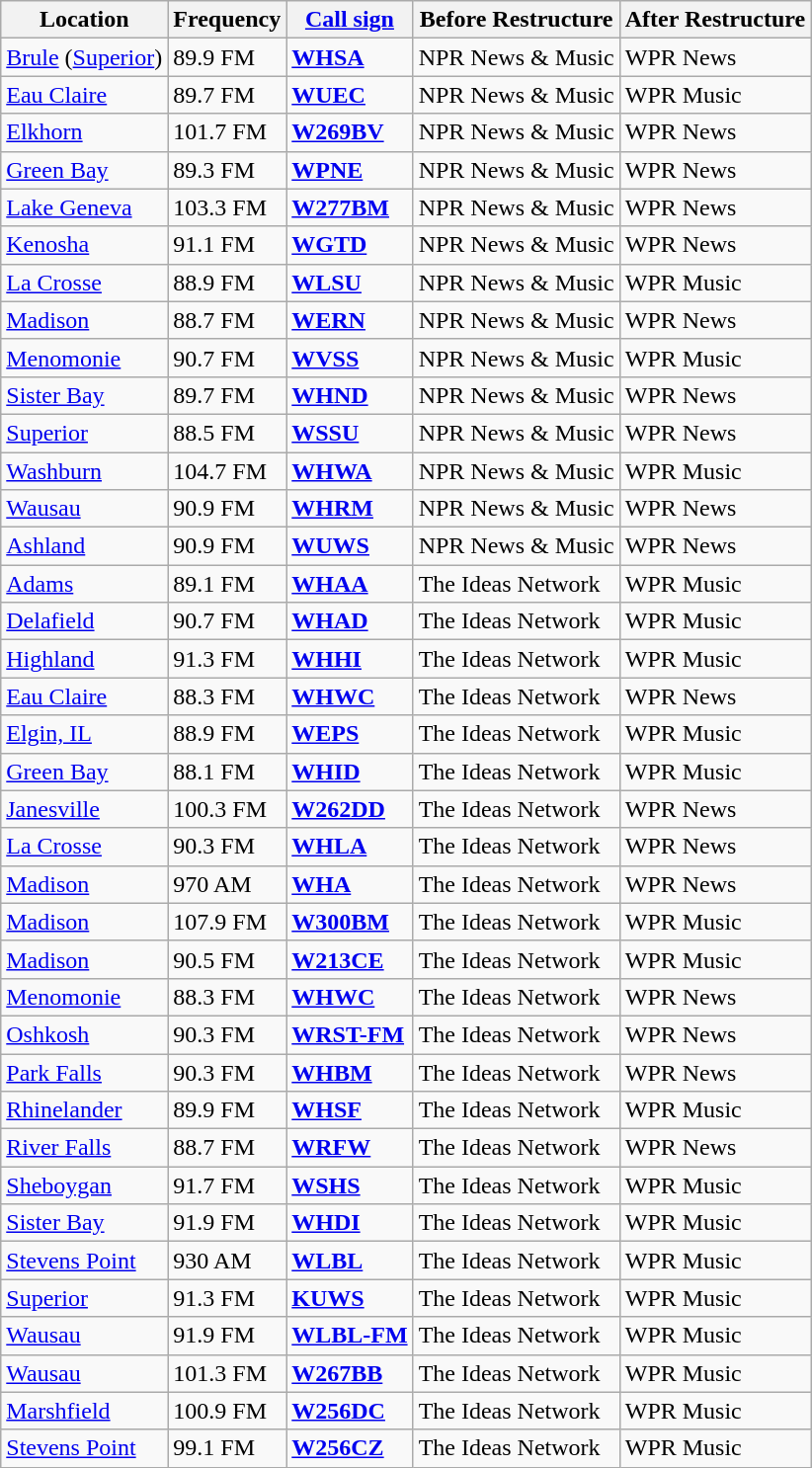<table class="wikitable sortable">
<tr>
<th>Location</th>
<th>Frequency</th>
<th><a href='#'>Call sign</a></th>
<th>Before Restructure</th>
<th>After Restructure</th>
</tr>
<tr>
<td><a href='#'>Brule</a> (<a href='#'>Superior</a>)</td>
<td>89.9 FM</td>
<td><strong><a href='#'>WHSA</a></strong></td>
<td>NPR News & Music</td>
<td>WPR News</td>
</tr>
<tr>
<td><a href='#'>Eau Claire</a></td>
<td>89.7 FM</td>
<td><strong><a href='#'>WUEC</a></strong></td>
<td>NPR News & Music</td>
<td>WPR Music</td>
</tr>
<tr>
<td><a href='#'>Elkhorn</a></td>
<td>101.7 FM</td>
<td><strong><a href='#'>W269BV</a></strong></td>
<td>NPR News & Music</td>
<td>WPR News</td>
</tr>
<tr>
<td><a href='#'>Green Bay</a></td>
<td>89.3 FM</td>
<td><strong><a href='#'>WPNE</a></strong></td>
<td>NPR News & Music</td>
<td>WPR News</td>
</tr>
<tr>
<td><a href='#'>Lake Geneva</a></td>
<td>103.3 FM</td>
<td><strong><a href='#'>W277BM</a></strong></td>
<td>NPR News & Music</td>
<td>WPR News</td>
</tr>
<tr>
<td><a href='#'>Kenosha</a></td>
<td>91.1 FM</td>
<td><strong><a href='#'>WGTD</a></strong></td>
<td>NPR News & Music</td>
<td>WPR News</td>
</tr>
<tr>
<td><a href='#'>La Crosse</a></td>
<td>88.9 FM</td>
<td><strong><a href='#'>WLSU</a></strong></td>
<td>NPR News & Music</td>
<td>WPR Music</td>
</tr>
<tr>
<td><a href='#'>Madison</a></td>
<td>88.7 FM</td>
<td><strong><a href='#'>WERN</a></strong></td>
<td>NPR News & Music</td>
<td>WPR News</td>
</tr>
<tr>
<td><a href='#'>Menomonie</a></td>
<td>90.7 FM</td>
<td><strong><a href='#'>WVSS</a></strong></td>
<td>NPR News & Music</td>
<td>WPR Music</td>
</tr>
<tr>
<td><a href='#'>Sister Bay</a></td>
<td>89.7 FM</td>
<td><strong><a href='#'>WHND</a></strong></td>
<td>NPR News & Music</td>
<td>WPR News</td>
</tr>
<tr>
<td><a href='#'>Superior</a></td>
<td>88.5 FM</td>
<td><strong><a href='#'>WSSU</a></strong></td>
<td>NPR News & Music</td>
<td>WPR News</td>
</tr>
<tr>
<td><a href='#'>Washburn</a></td>
<td>104.7 FM</td>
<td><strong><a href='#'>WHWA</a></strong></td>
<td>NPR News & Music</td>
<td>WPR Music</td>
</tr>
<tr>
<td><a href='#'>Wausau</a></td>
<td>90.9 FM</td>
<td><strong><a href='#'>WHRM</a></strong></td>
<td>NPR News & Music</td>
<td>WPR News</td>
</tr>
<tr>
<td><a href='#'>Ashland</a></td>
<td>90.9 FM</td>
<td><strong><a href='#'>WUWS</a></strong></td>
<td>NPR News & Music</td>
<td>WPR News</td>
</tr>
<tr>
<td><a href='#'>Adams</a></td>
<td>89.1 FM</td>
<td><strong><a href='#'>WHAA</a></strong></td>
<td>The Ideas Network</td>
<td>WPR Music</td>
</tr>
<tr>
<td><a href='#'>Delafield</a></td>
<td>90.7 FM</td>
<td><strong><a href='#'>WHAD</a></strong></td>
<td>The Ideas Network</td>
<td>WPR Music</td>
</tr>
<tr>
<td><a href='#'>Highland</a></td>
<td>91.3 FM</td>
<td><strong><a href='#'>WHHI</a></strong></td>
<td>The Ideas Network</td>
<td>WPR Music</td>
</tr>
<tr>
<td><a href='#'>Eau Claire</a></td>
<td>88.3 FM</td>
<td><strong><a href='#'>WHWC</a></strong></td>
<td>The Ideas Network</td>
<td>WPR News</td>
</tr>
<tr>
<td><a href='#'>Elgin, IL</a></td>
<td>88.9 FM</td>
<td><strong><a href='#'>WEPS</a></strong></td>
<td>The Ideas Network</td>
<td>WPR Music</td>
</tr>
<tr>
<td><a href='#'>Green Bay</a></td>
<td>88.1 FM</td>
<td><strong><a href='#'>WHID</a></strong></td>
<td>The Ideas Network</td>
<td>WPR Music</td>
</tr>
<tr>
<td><a href='#'>Janesville</a></td>
<td>100.3 FM</td>
<td><strong><a href='#'>W262DD</a></strong></td>
<td>The Ideas Network</td>
<td>WPR News</td>
</tr>
<tr>
<td><a href='#'>La Crosse</a></td>
<td>90.3 FM</td>
<td><strong><a href='#'>WHLA</a></strong></td>
<td>The Ideas Network</td>
<td>WPR News</td>
</tr>
<tr>
<td><a href='#'>Madison</a></td>
<td>970 AM</td>
<td><strong><a href='#'>WHA</a></strong></td>
<td>The Ideas Network</td>
<td>WPR News</td>
</tr>
<tr>
<td><a href='#'>Madison</a></td>
<td>107.9 FM</td>
<td><strong><a href='#'>W300BM</a></strong></td>
<td>The Ideas Network</td>
<td>WPR Music</td>
</tr>
<tr>
<td><a href='#'>Madison</a></td>
<td>90.5 FM</td>
<td><strong><a href='#'>W213CE</a></strong></td>
<td>The Ideas Network</td>
<td>WPR Music</td>
</tr>
<tr>
<td><a href='#'>Menomonie</a></td>
<td>88.3 FM</td>
<td><strong><a href='#'>WHWC</a></strong></td>
<td>The Ideas Network</td>
<td>WPR News</td>
</tr>
<tr>
<td><a href='#'>Oshkosh</a></td>
<td>90.3 FM</td>
<td><strong><a href='#'>WRST-FM</a></strong></td>
<td>The Ideas Network</td>
<td>WPR News</td>
</tr>
<tr>
<td><a href='#'>Park Falls</a></td>
<td>90.3 FM</td>
<td><strong><a href='#'>WHBM</a></strong></td>
<td>The Ideas Network</td>
<td>WPR News</td>
</tr>
<tr>
<td><a href='#'>Rhinelander</a></td>
<td>89.9 FM</td>
<td><strong><a href='#'>WHSF</a></strong></td>
<td>The Ideas Network</td>
<td>WPR Music</td>
</tr>
<tr>
<td><a href='#'>River Falls</a></td>
<td>88.7 FM</td>
<td><strong><a href='#'>WRFW</a></strong></td>
<td>The Ideas Network</td>
<td>WPR News</td>
</tr>
<tr>
<td><a href='#'>Sheboygan</a></td>
<td>91.7 FM</td>
<td><strong><a href='#'>WSHS</a></strong></td>
<td>The Ideas Network</td>
<td>WPR Music</td>
</tr>
<tr>
<td><a href='#'>Sister Bay</a></td>
<td>91.9 FM</td>
<td><strong><a href='#'>WHDI</a></strong></td>
<td>The Ideas Network</td>
<td>WPR Music</td>
</tr>
<tr>
<td><a href='#'>Stevens Point</a></td>
<td>930 AM</td>
<td><strong><a href='#'>WLBL</a></strong></td>
<td>The Ideas Network</td>
<td>WPR Music</td>
</tr>
<tr>
<td><a href='#'>Superior</a></td>
<td>91.3 FM</td>
<td><strong><a href='#'>KUWS</a></strong></td>
<td>The Ideas Network</td>
<td>WPR Music</td>
</tr>
<tr>
<td><a href='#'>Wausau</a></td>
<td>91.9 FM</td>
<td><strong><a href='#'>WLBL-FM</a></strong></td>
<td>The Ideas Network</td>
<td>WPR Music</td>
</tr>
<tr>
<td><a href='#'>Wausau</a></td>
<td>101.3 FM</td>
<td><strong><a href='#'>W267BB</a></strong></td>
<td>The Ideas Network</td>
<td>WPR Music</td>
</tr>
<tr>
<td><a href='#'>Marshfield</a></td>
<td>100.9 FM</td>
<td><strong><a href='#'>W256DC</a></strong></td>
<td>The Ideas Network</td>
<td>WPR Music</td>
</tr>
<tr>
<td><a href='#'>Stevens Point</a></td>
<td>99.1 FM</td>
<td><strong><a href='#'>W256CZ</a></strong></td>
<td>The Ideas Network</td>
<td>WPR Music</td>
</tr>
</table>
